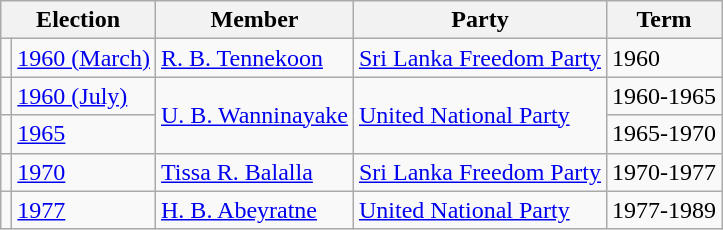<table class="wikitable">
<tr>
<th colspan="2">Election</th>
<th>Member</th>
<th>Party</th>
<th>Term</th>
</tr>
<tr>
<td style="background-color: "></td>
<td><a href='#'>1960 (March)</a></td>
<td><a href='#'>R. B. Tennekoon</a></td>
<td><a href='#'>Sri Lanka Freedom Party</a></td>
<td>1960</td>
</tr>
<tr>
<td style="background-color: "></td>
<td><a href='#'>1960 (July)</a></td>
<td rowspan=2><a href='#'>U. B. Wanninayake</a></td>
<td rowspan=2><a href='#'>United National Party</a></td>
<td>1960-1965</td>
</tr>
<tr>
<td style="background-color: "></td>
<td><a href='#'>1965</a></td>
<td>1965-1970</td>
</tr>
<tr>
<td style="background-color: "></td>
<td><a href='#'>1970</a></td>
<td><a href='#'>Tissa R. Balalla</a></td>
<td><a href='#'>Sri Lanka Freedom Party</a></td>
<td>1970-1977</td>
</tr>
<tr>
<td style="background-color: "></td>
<td><a href='#'>1977</a></td>
<td><a href='#'>H. B. Abeyratne</a></td>
<td><a href='#'>United National Party</a></td>
<td>1977-1989</td>
</tr>
</table>
